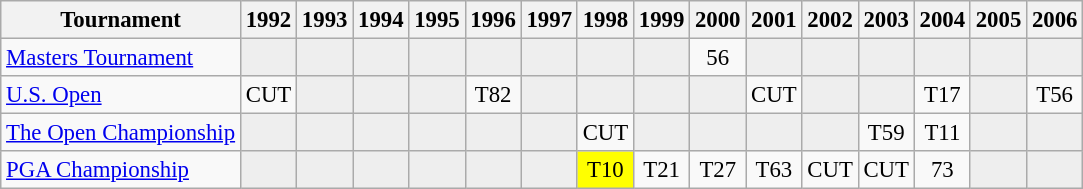<table class="wikitable" style="font-size:95%;text-align:center;">
<tr>
<th>Tournament</th>
<th>1992</th>
<th>1993</th>
<th>1994</th>
<th>1995</th>
<th>1996</th>
<th>1997</th>
<th>1998</th>
<th>1999</th>
<th>2000</th>
<th>2001</th>
<th>2002</th>
<th>2003</th>
<th>2004</th>
<th>2005</th>
<th>2006</th>
</tr>
<tr>
<td align=left><a href='#'>Masters Tournament</a></td>
<td style="background:#eeeeee;"></td>
<td style="background:#eeeeee;"></td>
<td style="background:#eeeeee;"></td>
<td style="background:#eeeeee;"></td>
<td style="background:#eeeeee;"></td>
<td style="background:#eeeeee;"></td>
<td style="background:#eeeeee;"></td>
<td style="background:#eeeeee;"></td>
<td>56</td>
<td style="background:#eeeeee;"></td>
<td style="background:#eeeeee;"></td>
<td style="background:#eeeeee;"></td>
<td style="background:#eeeeee;"></td>
<td style="background:#eeeeee;"></td>
<td style="background:#eeeeee;"></td>
</tr>
<tr>
<td align=left><a href='#'>U.S. Open</a></td>
<td>CUT</td>
<td style="background:#eeeeee;"></td>
<td style="background:#eeeeee;"></td>
<td style="background:#eeeeee;"></td>
<td>T82</td>
<td style="background:#eeeeee;"></td>
<td style="background:#eeeeee;"></td>
<td style="background:#eeeeee;"></td>
<td style="background:#eeeeee;"></td>
<td>CUT</td>
<td style="background:#eeeeee;"></td>
<td style="background:#eeeeee;"></td>
<td>T17</td>
<td style="background:#eeeeee;"></td>
<td>T56</td>
</tr>
<tr>
<td align=left><a href='#'>The Open Championship</a></td>
<td style="background:#eeeeee;"></td>
<td style="background:#eeeeee;"></td>
<td style="background:#eeeeee;"></td>
<td style="background:#eeeeee;"></td>
<td style="background:#eeeeee;"></td>
<td style="background:#eeeeee;"></td>
<td>CUT</td>
<td style="background:#eeeeee;"></td>
<td style="background:#eeeeee;"></td>
<td style="background:#eeeeee;"></td>
<td style="background:#eeeeee;"></td>
<td>T59</td>
<td>T11</td>
<td style="background:#eeeeee;"></td>
<td style="background:#eeeeee;"></td>
</tr>
<tr>
<td align=left><a href='#'>PGA Championship</a></td>
<td style="background:#eeeeee;"></td>
<td style="background:#eeeeee;"></td>
<td style="background:#eeeeee;"></td>
<td style="background:#eeeeee;"></td>
<td style="background:#eeeeee;"></td>
<td style="background:#eeeeee;"></td>
<td style="background:yellow;">T10</td>
<td>T21</td>
<td>T27</td>
<td>T63</td>
<td>CUT</td>
<td>CUT</td>
<td>73</td>
<td style="background:#eeeeee;"></td>
<td style="background:#eeeeee;"></td>
</tr>
</table>
